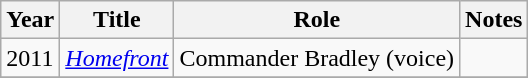<table class="wikitable sortable">
<tr>
<th>Year</th>
<th>Title</th>
<th>Role</th>
<th>Notes</th>
</tr>
<tr>
<td>2011</td>
<td><em><a href='#'>Homefront</a></em></td>
<td>Commander Bradley (voice)</td>
<td></td>
</tr>
<tr>
</tr>
</table>
